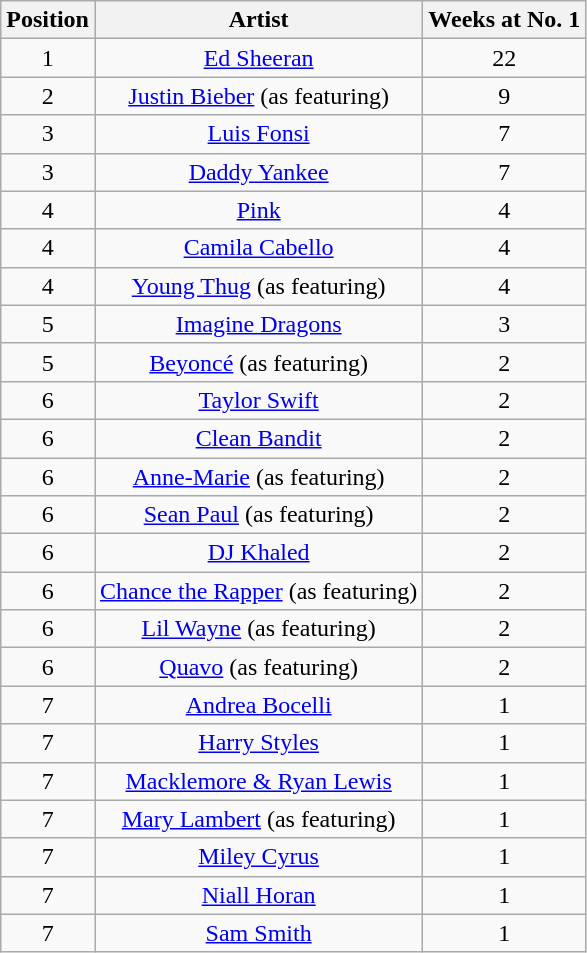<table class="wikitable">
<tr>
<th style="text-align: center;">Position</th>
<th style="text-align: center;">Artist</th>
<th style="text-align: center;">Weeks at No. 1</th>
</tr>
<tr>
<td style="text-align: center;">1</td>
<td style="text-align: center;"><a href='#'>Ed Sheeran</a></td>
<td style="text-align: center;">22</td>
</tr>
<tr>
<td style="text-align: center;">2</td>
<td style="text-align: center;"><a href='#'>Justin Bieber</a> (as featuring)</td>
<td style="text-align: center;">9</td>
</tr>
<tr>
<td style="text-align: center;">3</td>
<td style="text-align: center;"><a href='#'>Luis Fonsi</a></td>
<td style="text-align: center;">7</td>
</tr>
<tr>
<td style="text-align: center;">3</td>
<td style="text-align: center;"><a href='#'>Daddy Yankee</a></td>
<td style="text-align: center;">7</td>
</tr>
<tr>
<td style="text-align: center;">4</td>
<td style="text-align: center;"><a href='#'>Pink</a></td>
<td style="text-align: center;">4</td>
</tr>
<tr>
<td style="text-align: center;">4</td>
<td style="text-align: center;"><a href='#'>Camila Cabello</a></td>
<td style="text-align: center;">4</td>
</tr>
<tr>
<td style="text-align: center;">4</td>
<td style="text-align: center;"><a href='#'>Young Thug</a> (as featuring)</td>
<td style="text-align: center;">4</td>
</tr>
<tr>
<td style="text-align: center;">5</td>
<td style="text-align: center;"><a href='#'>Imagine Dragons</a></td>
<td style="text-align: center;">3</td>
</tr>
<tr>
<td style="text-align: center;">5</td>
<td style="text-align: center;"><a href='#'>Beyoncé</a> (as featuring)</td>
<td style="text-align: center;">2</td>
</tr>
<tr>
<td style="text-align: center;">6</td>
<td style="text-align: center;"><a href='#'>Taylor Swift</a></td>
<td style="text-align: center;">2</td>
</tr>
<tr>
<td style="text-align: center;">6</td>
<td style="text-align: center;"><a href='#'>Clean Bandit</a></td>
<td style="text-align: center;">2</td>
</tr>
<tr>
<td style="text-align: center;">6</td>
<td style="text-align: center;"><a href='#'>Anne-Marie</a> (as featuring)</td>
<td style="text-align: center;">2</td>
</tr>
<tr>
<td style="text-align: center;">6</td>
<td style="text-align: center;"><a href='#'>Sean Paul</a> (as featuring)</td>
<td style="text-align: center;">2</td>
</tr>
<tr>
<td style="text-align: center;">6</td>
<td style="text-align: center;"><a href='#'>DJ Khaled</a></td>
<td style="text-align: center;">2</td>
</tr>
<tr>
<td style="text-align: center;">6</td>
<td style="text-align: center;"><a href='#'>Chance the Rapper</a> (as featuring)</td>
<td style="text-align: center;">2</td>
</tr>
<tr>
<td style="text-align: center;">6</td>
<td style="text-align: center;"><a href='#'>Lil Wayne</a> (as featuring)</td>
<td style="text-align: center;">2</td>
</tr>
<tr>
<td style="text-align: center;">6</td>
<td style="text-align: center;"><a href='#'>Quavo</a> (as featuring)</td>
<td style="text-align: center;">2</td>
</tr>
<tr>
<td style="text-align: center;">7</td>
<td style="text-align: center;"><a href='#'>Andrea Bocelli</a></td>
<td style="text-align: center;">1</td>
</tr>
<tr>
<td style="text-align: center;">7</td>
<td style="text-align: center;"><a href='#'>Harry Styles</a></td>
<td style="text-align: center;">1</td>
</tr>
<tr>
<td style="text-align: center;">7</td>
<td style="text-align: center;"><a href='#'>Macklemore & Ryan Lewis</a></td>
<td style="text-align: center;">1</td>
</tr>
<tr>
<td style="text-align: center;">7</td>
<td style="text-align: center;"><a href='#'>Mary Lambert</a> (as featuring)</td>
<td style="text-align: center;">1</td>
</tr>
<tr>
<td style="text-align: center;">7</td>
<td style="text-align: center;"><a href='#'>Miley Cyrus</a></td>
<td style="text-align: center;">1</td>
</tr>
<tr>
<td style="text-align: center;">7</td>
<td style="text-align: center;"><a href='#'>Niall Horan</a></td>
<td style="text-align: center;">1</td>
</tr>
<tr>
<td style="text-align: center;">7</td>
<td style="text-align: center;"><a href='#'>Sam Smith</a></td>
<td style="text-align: center;">1</td>
</tr>
</table>
